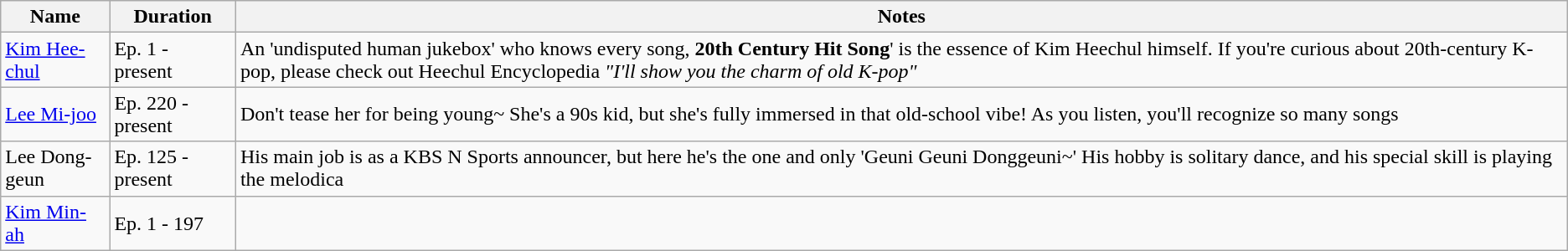<table class="wikitable">
<tr>
<th>Name</th>
<th>Duration</th>
<th>Notes</th>
</tr>
<tr>
<td><a href='#'>Kim Hee-chul</a></td>
<td>Ep. 1 - present</td>
<td>An 'undisputed human jukebox' who knows every song, <strong>20th Century Hit Song</strong>' is the essence of Kim Heechul himself. If you're curious about 20th-century K-pop, please check out Heechul Encyclopedia <em>"I'll show you the charm of old K-pop"</em> </td>
</tr>
<tr>
<td><a href='#'>Lee Mi-joo</a></td>
<td>Ep. 220 - present</td>
<td>Don't tease her for being young~ She's a 90s kid, but she's fully immersed in that old-school vibe! As you listen, you'll recognize so many songs <em></em></td>
</tr>
<tr>
<td>Lee Dong-geun</td>
<td>Ep. 125 - present</td>
<td>His main job is as a KBS N Sports announcer, but here he's the one and only 'Geuni Geuni Donggeuni~' His hobby is solitary dance, and his special skill is playing the melodica <em></em></td>
</tr>
<tr>
<td><a href='#'>Kim Min-ah</a></td>
<td>Ep. 1 - 197</td>
<td></td>
</tr>
</table>
